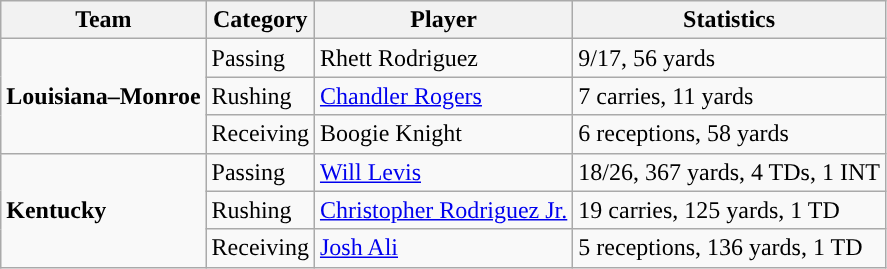<table class="wikitable" style="float: left;">
<tr>
<th>Team</th>
<th>Category</th>
<th>Player</th>
<th>Statistics</th>
</tr>
<tr>
<td rowspan=3><strong>Louisiana–Monroe</strong></td>
<td>Passing</td>
<td>Rhett Rodriguez</td>
<td>9/17, 56 yards</td>
</tr>
<tr>
<td>Rushing</td>
<td><a href='#'>Chandler Rogers</a></td>
<td>7 carries, 11 yards</td>
</tr>
<tr>
<td>Receiving</td>
<td>Boogie Knight</td>
<td>6 receptions, 58 yards</td>
</tr>
<tr>
<td rowspan=3><strong>Kentucky</strong></td>
<td>Passing</td>
<td><a href='#'>Will Levis</a></td>
<td>18/26, 367 yards, 4 TDs, 1 INT</td>
</tr>
<tr>
<td>Rushing</td>
<td><a href='#'>Christopher Rodriguez Jr.</a></td>
<td>19 carries, 125 yards, 1 TD</td>
</tr>
<tr>
<td>Receiving</td>
<td><a href='#'>Josh Ali</a></td>
<td>5 receptions, 136 yards, 1 TD</td>
</tr>
</table>
